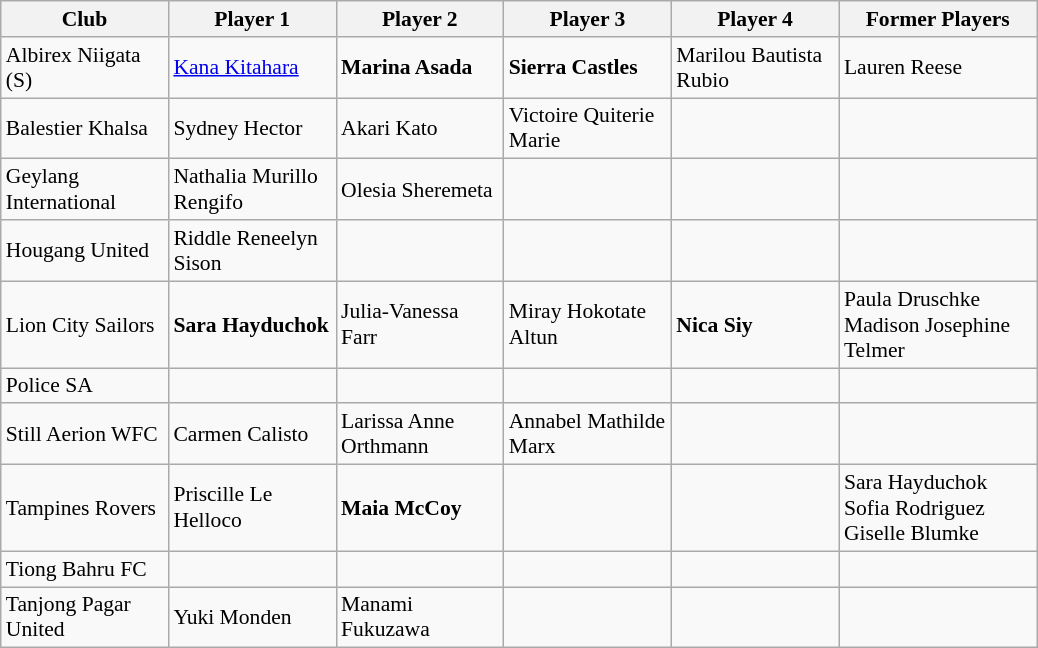<table class="wikitable sortable" style="font-size:90%;">
<tr>
<th style="width:105px;">Club</th>
<th style="width:105px;">Player 1</th>
<th style="width:105px;">Player 2</th>
<th style="width:105px;">Player 3</th>
<th style="width:105px;">Player 4</th>
<th style="width:125px;">Former Players</th>
</tr>
<tr>
<td>Albirex Niigata (S)</td>
<td> <a href='#'>Kana Kitahara</a></td>
<td> <strong>Marina Asada	</strong></td>
<td> <strong>Sierra Castles</strong></td>
<td> Marilou Bautista Rubio</td>
<td> Lauren Reese</td>
</tr>
<tr>
<td>Balestier Khalsa</td>
<td> Sydney Hector</td>
<td> Akari Kato</td>
<td> Victoire Quiterie Marie</td>
<td></td>
<td></td>
</tr>
<tr>
<td>Geylang International</td>
<td> Nathalia Murillo Rengifo</td>
<td> Olesia Sheremeta</td>
<td></td>
<td></td>
<td></td>
</tr>
<tr>
<td>Hougang United</td>
<td> Riddle Reneelyn Sison</td>
<td></td>
<td></td>
<td></td>
<td></td>
</tr>
<tr>
<td>Lion City Sailors</td>
<td> <strong>Sara Hayduchok</strong></td>
<td> Julia-Vanessa Farr</td>
<td> Miray Hokotate Altun</td>
<td> <strong>Nica Siy</strong></td>
<td> Paula Druschke <br>  Madison Josephine Telmer</td>
</tr>
<tr>
<td>Police SA</td>
<td></td>
<td></td>
<td></td>
<td></td>
<td></td>
</tr>
<tr>
<td>Still Aerion WFC</td>
<td> Carmen Calisto</td>
<td> Larissa Anne Orthmann</td>
<td> Annabel Mathilde Marx</td>
<td></td>
<td></td>
</tr>
<tr>
<td>Tampines Rovers</td>
<td> Priscille Le Helloco</td>
<td> <strong>Maia McCoy</strong></td>
<td></td>
<td></td>
<td> Sara Hayduchok <br>  Sofia Rodriguez <br>  Giselle Blumke</td>
</tr>
<tr>
<td>Tiong Bahru FC</td>
<td></td>
<td></td>
<td></td>
<td></td>
<td></td>
</tr>
<tr>
<td>Tanjong Pagar United</td>
<td> Yuki Monden</td>
<td> Manami Fukuzawa</td>
<td></td>
<td></td>
<td></td>
</tr>
</table>
